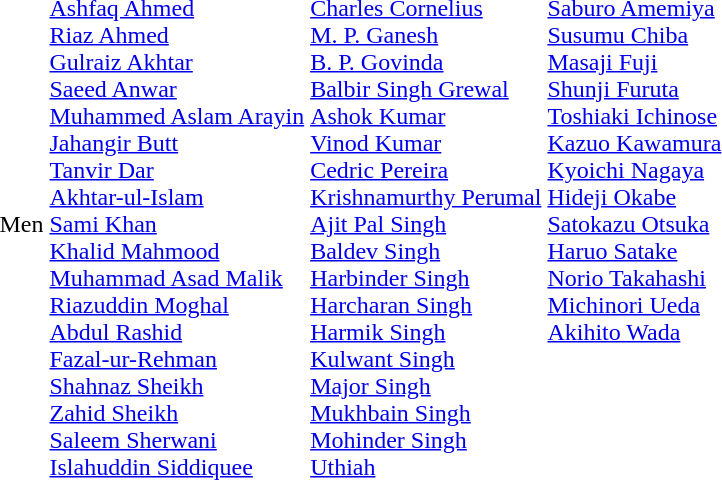<table>
<tr>
<td>Men<br></td>
<td><br><a href='#'>Ashfaq Ahmed</a><br><a href='#'>Riaz Ahmed</a><br><a href='#'>Gulraiz Akhtar</a><br><a href='#'>Saeed Anwar</a><br><a href='#'>Muhammed Aslam Arayin</a><br><a href='#'>Jahangir Butt</a><br><a href='#'>Tanvir Dar</a><br><a href='#'>Akhtar-ul-Islam</a><br><a href='#'>Sami Khan</a><br><a href='#'>Khalid Mahmood</a><br><a href='#'>Muhammad Asad Malik</a><br><a href='#'>Riazuddin Moghal</a><br><a href='#'>Abdul Rashid</a><br><a href='#'>Fazal-ur-Rehman</a><br><a href='#'>Shahnaz Sheikh</a><br><a href='#'>Zahid Sheikh</a><br><a href='#'>Saleem Sherwani</a><br><a href='#'>Islahuddin Siddiquee</a></td>
<td><br><a href='#'>Charles Cornelius</a><br><a href='#'>M. P. Ganesh</a><br><a href='#'>B. P. Govinda</a><br><a href='#'>Balbir Singh Grewal</a><br><a href='#'>Ashok Kumar</a><br><a href='#'>Vinod Kumar</a><br><a href='#'>Cedric Pereira</a><br><a href='#'>Krishnamurthy Perumal</a><br><a href='#'>Ajit Pal Singh</a><br><a href='#'>Baldev Singh</a><br><a href='#'>Harbinder Singh</a><br><a href='#'>Harcharan Singh</a><br><a href='#'>Harmik Singh</a><br><a href='#'>Kulwant Singh</a><br><a href='#'>Major Singh</a><br><a href='#'>Mukhbain Singh</a><br><a href='#'>Mohinder Singh</a><br><a href='#'>Uthiah</a></td>
<td valign=top><br><a href='#'>Saburo Amemiya</a><br><a href='#'>Susumu Chiba</a><br><a href='#'>Masaji Fuji</a><br><a href='#'>Shunji Furuta</a><br><a href='#'>Toshiaki Ichinose</a><br><a href='#'>Kazuo Kawamura</a><br><a href='#'>Kyoichi Nagaya</a><br><a href='#'>Hideji Okabe</a><br><a href='#'>Satokazu Otsuka</a><br><a href='#'>Haruo Satake</a><br><a href='#'>Norio Takahashi</a><br><a href='#'>Michinori Ueda</a><br><a href='#'>Akihito Wada</a></td>
</tr>
</table>
